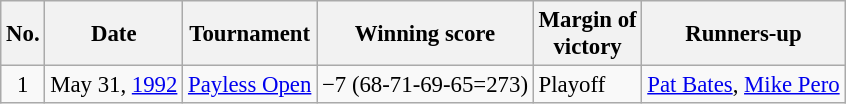<table class="wikitable" style="font-size:95%;">
<tr>
<th>No.</th>
<th>Date</th>
<th>Tournament</th>
<th>Winning score</th>
<th>Margin of<br>victory</th>
<th>Runners-up</th>
</tr>
<tr>
<td align=center>1</td>
<td align=right>May 31, <a href='#'>1992</a></td>
<td><a href='#'>Payless Open</a></td>
<td>−7 (68-71-69-65=273)</td>
<td>Playoff</td>
<td> <a href='#'>Pat Bates</a>,  <a href='#'>Mike Pero</a></td>
</tr>
</table>
